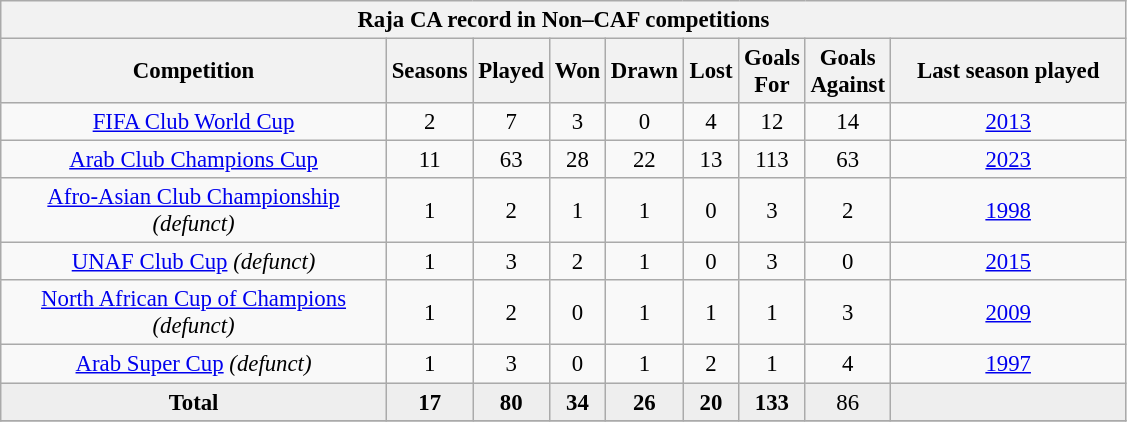<table class="wikitable" style="font-size:95%; text-align: center;">
<tr>
<th colspan="9">Raja CA record in Non–CAF competitions</th>
</tr>
<tr>
<th width="250">Competition</th>
<th width="30">Seasons</th>
<th width="30">Played</th>
<th width="30">Won</th>
<th width="30">Drawn</th>
<th width="30">Lost</th>
<th width="30">Goals For</th>
<th width="30">Goals Against</th>
<th width="150">Last season played</th>
</tr>
<tr>
<td><a href='#'>FIFA Club World Cup</a></td>
<td>2</td>
<td>7</td>
<td>3</td>
<td>0</td>
<td>4</td>
<td>12</td>
<td>14</td>
<td><a href='#'>2013</a></td>
</tr>
<tr>
<td><a href='#'>Arab Club Champions Cup</a></td>
<td>11</td>
<td>63</td>
<td>28</td>
<td>22</td>
<td>13</td>
<td>113</td>
<td>63</td>
<td><a href='#'>2023</a></td>
</tr>
<tr>
<td><a href='#'>Afro-Asian Club Championship</a> <em>(defunct)</em></td>
<td>1</td>
<td>2</td>
<td>1</td>
<td>1</td>
<td>0</td>
<td>3</td>
<td>2</td>
<td><a href='#'>1998</a></td>
</tr>
<tr>
<td><a href='#'>UNAF Club Cup</a> <em>(defunct)</em></td>
<td>1</td>
<td>3</td>
<td>2</td>
<td>1</td>
<td>0</td>
<td>3</td>
<td>0</td>
<td><a href='#'>2015</a></td>
</tr>
<tr>
<td><a href='#'>North African Cup of Champions</a> <em>(defunct)</em></td>
<td>1</td>
<td>2</td>
<td>0</td>
<td>1</td>
<td>1</td>
<td>1</td>
<td>3</td>
<td><a href='#'>2009</a></td>
</tr>
<tr>
<td><a href='#'>Arab Super Cup</a> <em>(defunct)</em></td>
<td>1</td>
<td>3</td>
<td>0</td>
<td>1</td>
<td>2</td>
<td>1</td>
<td>4</td>
<td><a href='#'>1997</a></td>
</tr>
<tr bgcolor="#EEEEEE">
<td><strong>Total</strong></td>
<td><strong>17</strong></td>
<td><strong>80</strong></td>
<td><strong>34</strong></td>
<td><strong>26</strong></td>
<td><strong>20</strong></td>
<td><strong>133</strong></td>
<td>86</td>
<td></td>
</tr>
<tr>
</tr>
</table>
